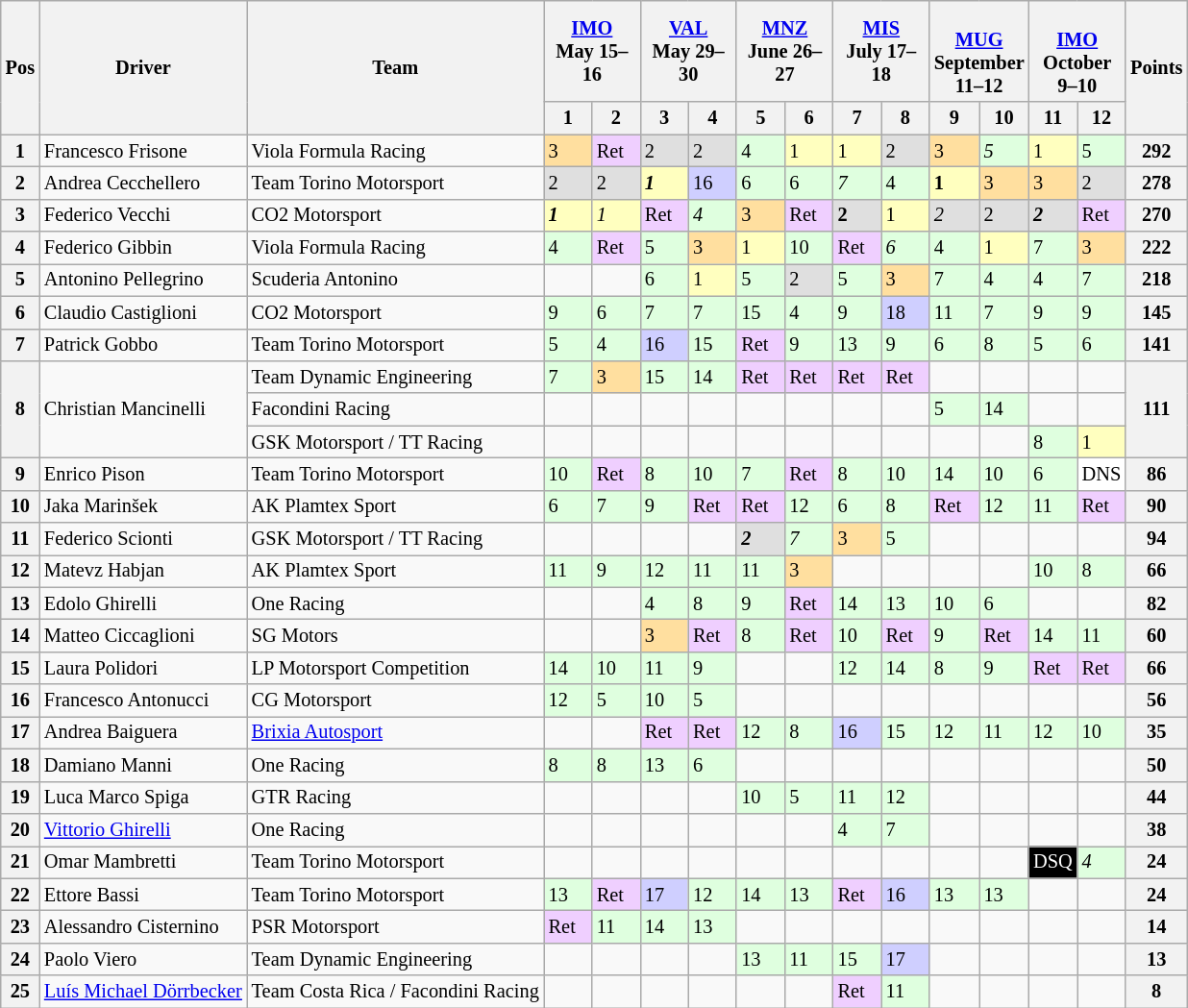<table class="wikitable" style="font-size:85%">
<tr>
<th rowspan=2>Pos</th>
<th rowspan=2>Driver</th>
<th rowspan=2>Team</th>
<th colspan=2> <a href='#'>IMO</a><br>May 15–16</th>
<th colspan=2> <a href='#'>VAL</a><br>May 29–30</th>
<th colspan=2> <a href='#'>MNZ</a><br>June 26–27</th>
<th colspan=2> <a href='#'>MIS</a><br>July 17–18</th>
<th colspan=2><br><a href='#'>MUG</a><br>September 11–12</th>
<th colspan=2><br><a href='#'>IMO</a><br>October 9–10</th>
<th rowspan=2>Points</th>
</tr>
<tr>
<th width="27">1</th>
<th width="27">2</th>
<th width="27">3</th>
<th width="27">4</th>
<th width="27">5</th>
<th width="27">6</th>
<th width="27">7</th>
<th width="27">8</th>
<th width="27">9</th>
<th width="27">10</th>
<th width="27">11</th>
<th width="27">12</th>
</tr>
<tr>
<th>1</th>
<td> Francesco Frisone</td>
<td>Viola Formula Racing</td>
<td style="background:#FFDF9F;">3</td>
<td style="background:#EFCFFF;">Ret</td>
<td style="background:#DFDFDF;">2</td>
<td style="background:#DFDFDF;">2</td>
<td style="background:#DFFFDF;">4</td>
<td style="background:#FFFFBF;">1</td>
<td style="background:#FFFFBF;">1</td>
<td style="background:#DFDFDF;">2</td>
<td style="background:#FFDF9F;">3</td>
<td style="background:#DFFFDF;"><em>5</em></td>
<td style="background:#FFFFBF;">1</td>
<td style="background:#DFFFDF;">5</td>
<th>292</th>
</tr>
<tr>
<th>2</th>
<td> Andrea Cecchellero</td>
<td>Team Torino Motorsport</td>
<td style="background:#DFDFDF;">2</td>
<td style="background:#DFDFDF;">2</td>
<td style="background:#FFFFBF;"><strong><em>1</em></strong></td>
<td style="background:#CFCFFF;">16</td>
<td style="background:#DFFFDF;">6</td>
<td style="background:#DFFFDF;">6</td>
<td style="background:#DFFFDF;"><em>7</em></td>
<td style="background:#DFFFDF;">4</td>
<td style="background:#FFFFBF;"><strong>1</strong></td>
<td style="background:#FFDF9F;">3</td>
<td style="background:#FFDF9F;">3</td>
<td style="background:#DFDFDF;">2</td>
<th>278</th>
</tr>
<tr>
<th>3</th>
<td> Federico Vecchi</td>
<td>CO2 Motorsport</td>
<td style="background:#FFFFBF;"><strong><em>1</em></strong></td>
<td style="background:#FFFFBF;"><em>1</em></td>
<td style="background:#EFCFFF;">Ret</td>
<td style="background:#DFFFDF;"><em>4</em></td>
<td style="background:#FFDF9F;">3</td>
<td style="background:#EFCFFF;">Ret</td>
<td style="background:#DFDFDF;"><strong>2</strong></td>
<td style="background:#FFFFBF;">1</td>
<td style="background:#DFDFDF;"><em>2</em></td>
<td style="background:#DFDFDF;">2</td>
<td style="background:#DFDFDF;"><strong><em>2</em></strong></td>
<td style="background:#EFCFFF;">Ret</td>
<th>270</th>
</tr>
<tr>
<th>4</th>
<td> Federico Gibbin</td>
<td>Viola Formula Racing</td>
<td style="background:#DFFFDF;">4</td>
<td style="background:#EFCFFF;">Ret</td>
<td style="background:#DFFFDF;">5</td>
<td style="background:#FFDF9F;">3</td>
<td style="background:#FFFFBF;">1</td>
<td style="background:#DFFFDF;">10</td>
<td style="background:#EFCFFF;">Ret</td>
<td style="background:#DFFFDF;"><em>6</em></td>
<td style="background:#DFFFDF;">4</td>
<td style="background:#FFFFBF;">1</td>
<td style="background:#DFFFDF;">7</td>
<td style="background:#FFDF9F;">3</td>
<th>222</th>
</tr>
<tr>
<th>5</th>
<td> Antonino Pellegrino</td>
<td>Scuderia Antonino</td>
<td></td>
<td></td>
<td style="background:#DFFFDF;">6</td>
<td style="background:#FFFFBF;">1</td>
<td style="background:#DFFFDF;">5</td>
<td style="background:#DFDFDF;">2</td>
<td style="background:#DFFFDF;">5</td>
<td style="background:#FFDF9F;">3</td>
<td style="background:#DFFFDF;">7</td>
<td style="background:#DFFFDF;">4</td>
<td style="background:#DFFFDF;">4</td>
<td style="background:#DFFFDF;">7</td>
<th>218</th>
</tr>
<tr>
<th>6</th>
<td> Claudio Castiglioni</td>
<td>CO2 Motorsport</td>
<td style="background:#DFFFDF;">9</td>
<td style="background:#DFFFDF;">6</td>
<td style="background:#DFFFDF;">7</td>
<td style="background:#DFFFDF;">7</td>
<td style="background:#DFFFDF;">15</td>
<td style="background:#DFFFDF;">4</td>
<td style="background:#DFFFDF;">9</td>
<td style="background:#CFCFFF;">18</td>
<td style="background:#DFFFDF;">11</td>
<td style="background:#DFFFDF;">7</td>
<td style="background:#DFFFDF;">9</td>
<td style="background:#DFFFDF;">9</td>
<th>145</th>
</tr>
<tr>
<th>7</th>
<td> Patrick Gobbo</td>
<td>Team Torino Motorsport</td>
<td style="background:#DFFFDF;">5</td>
<td style="background:#DFFFDF;">4</td>
<td style="background:#CFCFFF;">16</td>
<td style="background:#DFFFDF;">15</td>
<td style="background:#EFCFFF;">Ret</td>
<td style="background:#DFFFDF;">9</td>
<td style="background:#DFFFDF;">13</td>
<td style="background:#DFFFDF;">9</td>
<td style="background:#DFFFDF;">6</td>
<td style="background:#DFFFDF;">8</td>
<td style="background:#DFFFDF;">5</td>
<td style="background:#DFFFDF;">6</td>
<th>141</th>
</tr>
<tr>
<th rowspan=3>8</th>
<td align="left" rowspan=3> Christian Mancinelli</td>
<td>Team Dynamic Engineering</td>
<td style="background:#DFFFDF;">7</td>
<td style="background:#FFDF9F;">3</td>
<td style="background:#DFFFDF;">15</td>
<td style="background:#DFFFDF;">14</td>
<td style="background:#EFCFFF;">Ret</td>
<td style="background:#EFCFFF;">Ret</td>
<td style="background:#EFCFFF;">Ret</td>
<td style="background:#EFCFFF;">Ret</td>
<td></td>
<td></td>
<td></td>
<td></td>
<th rowspan=3>111</th>
</tr>
<tr>
<td>Facondini Racing</td>
<td></td>
<td></td>
<td></td>
<td></td>
<td></td>
<td></td>
<td></td>
<td></td>
<td style="background:#DFFFDF;">5</td>
<td style="background:#DFFFDF;">14</td>
<td></td>
<td></td>
</tr>
<tr>
<td>GSK Motorsport / TT Racing</td>
<td></td>
<td></td>
<td></td>
<td></td>
<td></td>
<td></td>
<td></td>
<td></td>
<td></td>
<td></td>
<td style="background:#DFFFDF;">8</td>
<td style="background:#FFFFBF;">1</td>
</tr>
<tr>
<th>9</th>
<td> Enrico Pison</td>
<td>Team Torino Motorsport</td>
<td style="background:#DFFFDF;">10</td>
<td style="background:#EFCFFF;">Ret</td>
<td style="background:#DFFFDF;">8</td>
<td style="background:#DFFFDF;">10</td>
<td style="background:#DFFFDF;">7</td>
<td style="background:#EFCFFF;">Ret</td>
<td style="background:#DFFFDF;">8</td>
<td style="background:#DFFFDF;">10</td>
<td style="background:#DFFFDF;">14</td>
<td style="background:#DFFFDF;">10</td>
<td style="background:#DFFFDF;">6</td>
<td style="background:#FFFFFF;">DNS</td>
<th>86</th>
</tr>
<tr>
<th>10</th>
<td> Jaka Marinšek</td>
<td>AK Plamtex Sport</td>
<td style="background:#DFFFDF;">6</td>
<td style="background:#DFFFDF;">7</td>
<td style="background:#DFFFDF;">9</td>
<td style="background:#EFCFFF;">Ret</td>
<td style="background:#EFCFFF;">Ret</td>
<td style="background:#DFFFDF;">12</td>
<td style="background:#DFFFDF;">6</td>
<td style="background:#DFFFDF;">8</td>
<td style="background:#EFCFFF;">Ret</td>
<td style="background:#DFFFDF;">12</td>
<td style="background:#DFFFDF;">11</td>
<td style="background:#EFCFFF;">Ret</td>
<th>90</th>
</tr>
<tr>
<th>11</th>
<td> Federico Scionti</td>
<td>GSK Motorsport / TT Racing</td>
<td></td>
<td></td>
<td></td>
<td></td>
<td style="background:#DFDFDF;"><strong><em>2</em></strong></td>
<td style="background:#DFFFDF;"><em>7</em></td>
<td style="background:#FFDF9F;">3</td>
<td style="background:#DFFFDF;">5</td>
<td></td>
<td></td>
<td></td>
<td></td>
<th>94</th>
</tr>
<tr>
<th>12</th>
<td> Matevz Habjan</td>
<td>AK Plamtex Sport</td>
<td style="background:#DFFFDF;">11</td>
<td style="background:#DFFFDF;">9</td>
<td style="background:#DFFFDF;">12</td>
<td style="background:#DFFFDF;">11</td>
<td style="background:#DFFFDF;">11</td>
<td style="background:#FFDF9F;">3</td>
<td></td>
<td></td>
<td></td>
<td></td>
<td style="background:#DFFFDF;">10</td>
<td style="background:#DFFFDF;">8</td>
<th>66</th>
</tr>
<tr>
<th>13</th>
<td> Edolo Ghirelli</td>
<td>One Racing</td>
<td></td>
<td></td>
<td style="background:#DFFFDF;">4</td>
<td style="background:#DFFFDF;">8</td>
<td style="background:#DFFFDF;">9</td>
<td style="background:#EFCFFF;">Ret</td>
<td style="background:#DFFFDF;">14</td>
<td style="background:#DFFFDF;">13</td>
<td style="background:#DFFFDF;">10</td>
<td style="background:#DFFFDF;">6</td>
<td></td>
<td></td>
<th>82</th>
</tr>
<tr>
<th>14</th>
<td> Matteo Ciccaglioni</td>
<td>SG Motors</td>
<td></td>
<td></td>
<td style="background:#FFDF9F;">3</td>
<td style="background:#EFCFFF;">Ret</td>
<td style="background:#DFFFDF;">8</td>
<td style="background:#EFCFFF;">Ret</td>
<td style="background:#DFFFDF;">10</td>
<td style="background:#EFCFFF;">Ret</td>
<td style="background:#DFFFDF;">9</td>
<td style="background:#EFCFFF;">Ret</td>
<td style="background:#DFFFDF;">14</td>
<td style="background:#DFFFDF;">11</td>
<th>60</th>
</tr>
<tr>
<th>15</th>
<td> Laura Polidori</td>
<td>LP Motorsport Competition</td>
<td style="background:#DFFFDF;">14</td>
<td style="background:#DFFFDF;">10</td>
<td style="background:#DFFFDF;">11</td>
<td style="background:#DFFFDF;">9</td>
<td></td>
<td></td>
<td style="background:#DFFFDF;">12</td>
<td style="background:#DFFFDF;">14</td>
<td style="background:#DFFFDF;">8</td>
<td style="background:#DFFFDF;">9</td>
<td style="background:#EFCFFF;">Ret</td>
<td style="background:#EFCFFF;">Ret</td>
<th>66</th>
</tr>
<tr>
<th>16</th>
<td> Francesco Antonucci</td>
<td>CG Motorsport</td>
<td style="background:#DFFFDF;">12</td>
<td style="background:#DFFFDF;">5</td>
<td style="background:#DFFFDF;">10</td>
<td style="background:#DFFFDF;">5</td>
<td></td>
<td></td>
<td></td>
<td></td>
<td></td>
<td></td>
<td></td>
<td></td>
<th>56</th>
</tr>
<tr>
<th>17</th>
<td> Andrea Baiguera</td>
<td><a href='#'>Brixia Autosport</a></td>
<td></td>
<td></td>
<td style="background:#EFCFFF;">Ret</td>
<td style="background:#EFCFFF;">Ret</td>
<td style="background:#DFFFDF;">12</td>
<td style="background:#DFFFDF;">8</td>
<td style="background:#CFCFFF;">16</td>
<td style="background:#DFFFDF;">15</td>
<td style="background:#DFFFDF;">12</td>
<td style="background:#DFFFDF;">11</td>
<td style="background:#DFFFDF;">12</td>
<td style="background:#DFFFDF;">10</td>
<th>35</th>
</tr>
<tr>
<th>18</th>
<td> Damiano Manni</td>
<td>One Racing</td>
<td style="background:#DFFFDF;">8</td>
<td style="background:#DFFFDF;">8</td>
<td style="background:#DFFFDF;">13</td>
<td style="background:#DFFFDF;">6</td>
<td></td>
<td></td>
<td></td>
<td></td>
<td></td>
<td></td>
<td></td>
<td></td>
<th>50</th>
</tr>
<tr>
<th>19</th>
<td> Luca Marco Spiga</td>
<td>GTR Racing</td>
<td></td>
<td></td>
<td></td>
<td></td>
<td style="background:#DFFFDF;">10</td>
<td style="background:#DFFFDF;">5</td>
<td style="background:#DFFFDF;">11</td>
<td style="background:#DFFFDF;">12</td>
<td></td>
<td></td>
<td></td>
<td></td>
<th>44</th>
</tr>
<tr>
<th>20</th>
<td> <a href='#'>Vittorio Ghirelli</a></td>
<td>One Racing</td>
<td></td>
<td></td>
<td></td>
<td></td>
<td></td>
<td></td>
<td style="background:#DFFFDF;">4</td>
<td style="background:#DFFFDF;">7</td>
<td></td>
<td></td>
<td></td>
<td></td>
<th>38</th>
</tr>
<tr>
<th>21</th>
<td> Omar Mambretti</td>
<td>Team Torino Motorsport</td>
<td></td>
<td></td>
<td></td>
<td></td>
<td></td>
<td></td>
<td></td>
<td></td>
<td></td>
<td></td>
<td style="background:#000000; color:white">DSQ</td>
<td style="background:#DFFFDF;"><em>4</em></td>
<th>24</th>
</tr>
<tr>
<th>22</th>
<td> Ettore Bassi</td>
<td>Team Torino Motorsport</td>
<td style="background:#DFFFDF;">13</td>
<td style="background:#EFCFFF;">Ret</td>
<td style="background:#CFCFFF;">17</td>
<td style="background:#DFFFDF;">12</td>
<td style="background:#DFFFDF;">14</td>
<td style="background:#DFFFDF;">13</td>
<td style="background:#EFCFFF;">Ret</td>
<td style="background:#CFCFFF;">16</td>
<td style="background:#DFFFDF;">13</td>
<td style="background:#DFFFDF;">13</td>
<td></td>
<td></td>
<th>24</th>
</tr>
<tr>
<th>23</th>
<td> Alessandro Cisternino</td>
<td>PSR Motorsport</td>
<td style="background:#EFCFFF;">Ret</td>
<td style="background:#DFFFDF;">11</td>
<td style="background:#DFFFDF;">14</td>
<td style="background:#DFFFDF;">13</td>
<td></td>
<td></td>
<td></td>
<td></td>
<td></td>
<td></td>
<td></td>
<td></td>
<th>14</th>
</tr>
<tr>
<th>24</th>
<td> Paolo Viero</td>
<td>Team Dynamic Engineering</td>
<td></td>
<td></td>
<td></td>
<td></td>
<td style="background:#DFFFDF;">13</td>
<td style="background:#DFFFDF;">11</td>
<td style="background:#DFFFDF;">15</td>
<td style="background:#CFCFFF;">17</td>
<td></td>
<td></td>
<td></td>
<td></td>
<th>13</th>
</tr>
<tr>
<th>25</th>
<td> <a href='#'>Luís Michael Dörrbecker</a></td>
<td>Team Costa Rica / Facondini Racing</td>
<td></td>
<td></td>
<td></td>
<td></td>
<td></td>
<td></td>
<td style="background:#EFCFFF;">Ret</td>
<td style="background:#DFFFDF;">11</td>
<td></td>
<td></td>
<td></td>
<td></td>
<th>8</th>
</tr>
</table>
